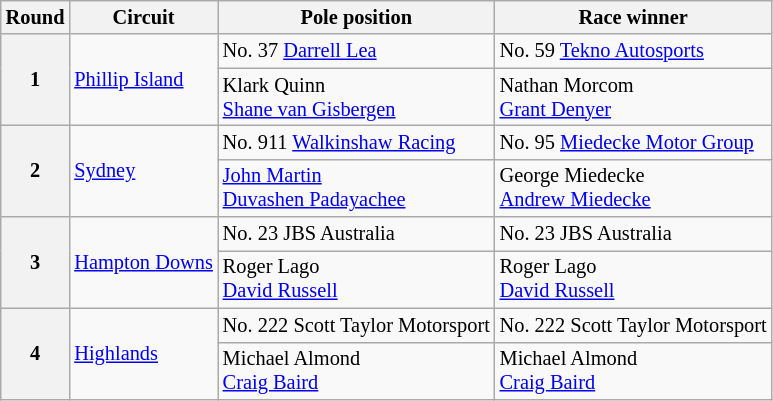<table class="wikitable" style="font-size: 85%;">
<tr>
<th>Round</th>
<th>Circuit</th>
<th>Pole position</th>
<th>Race winner</th>
</tr>
<tr>
<th rowspan=2>1</th>
<td rowspan=2><a href='#'>Phillip Island</a></td>
<td>No. 37 <a href='#'>Darrell Lea</a></td>
<td>No. 59 <a href='#'>Tekno Autosports</a></td>
</tr>
<tr>
<td> Klark Quinn<br> <a href='#'>Shane van Gisbergen</a></td>
<td> Nathan Morcom<br> <a href='#'>Grant Denyer</a></td>
</tr>
<tr>
<th rowspan=2>2</th>
<td rowspan=2><a href='#'>Sydney</a></td>
<td>No. 911 <a href='#'>Walkinshaw Racing</a></td>
<td>No. 95 <a href='#'>Miedecke Motor Group</a></td>
</tr>
<tr>
<td> <a href='#'>John Martin</a><br> <a href='#'>Duvashen Padayachee</a></td>
<td> George Miedecke<br> <a href='#'>Andrew Miedecke</a></td>
</tr>
<tr>
<th rowspan=2>3</th>
<td rowspan=2><a href='#'>Hampton Downs</a></td>
<td>No. 23 JBS Australia</td>
<td>No. 23 JBS Australia</td>
</tr>
<tr>
<td> Roger Lago<br> <a href='#'>David Russell</a></td>
<td> Roger Lago<br> <a href='#'>David Russell</a></td>
</tr>
<tr>
<th rowspan=2>4</th>
<td rowspan=2><a href='#'>Highlands</a></td>
<td>No. 222 Scott Taylor Motorsport</td>
<td>No. 222 Scott Taylor Motorsport</td>
</tr>
<tr>
<td> Michael Almond<br> <a href='#'>Craig Baird</a></td>
<td> Michael Almond<br> <a href='#'>Craig Baird</a></td>
</tr>
</table>
